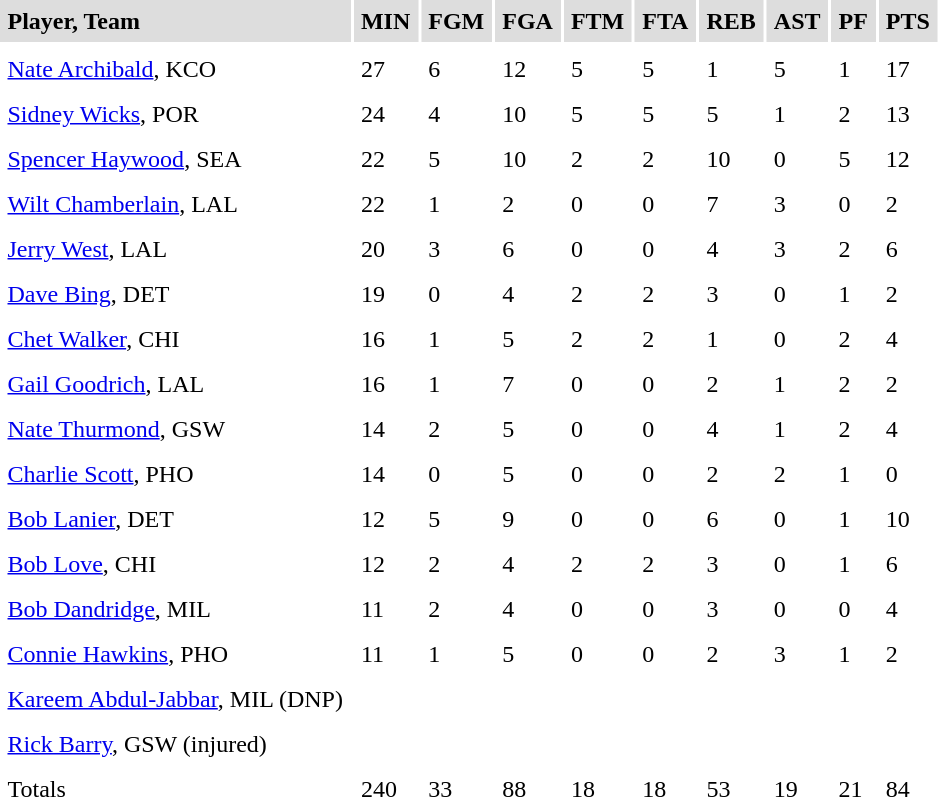<table cellpadding=5>
<tr bgcolor="#dddddd">
<td><strong>Player, Team</strong></td>
<td><strong>MIN</strong></td>
<td><strong>FGM</strong></td>
<td><strong>FGA</strong></td>
<td><strong>FTM</strong></td>
<td><strong>FTA</strong></td>
<td><strong>REB</strong></td>
<td><strong>AST</strong></td>
<td><strong>PF</strong></td>
<td><strong>PTS</strong></td>
</tr>
<tr bgcolor="#eeeeee">
</tr>
<tr>
<td><a href='#'>Nate Archibald</a>, KCO</td>
<td>27</td>
<td>6</td>
<td>12</td>
<td>5</td>
<td>5</td>
<td>1</td>
<td>5</td>
<td>1</td>
<td>17</td>
</tr>
<tr>
<td><a href='#'>Sidney Wicks</a>, POR</td>
<td>24</td>
<td>4</td>
<td>10</td>
<td>5</td>
<td>5</td>
<td>5</td>
<td>1</td>
<td>2</td>
<td>13</td>
</tr>
<tr>
<td><a href='#'>Spencer Haywood</a>, SEA</td>
<td>22</td>
<td>5</td>
<td>10</td>
<td>2</td>
<td>2</td>
<td>10</td>
<td>0</td>
<td>5</td>
<td>12</td>
</tr>
<tr>
<td><a href='#'>Wilt Chamberlain</a>, LAL</td>
<td>22</td>
<td>1</td>
<td>2</td>
<td>0</td>
<td>0</td>
<td>7</td>
<td>3</td>
<td>0</td>
<td>2</td>
</tr>
<tr>
<td><a href='#'>Jerry West</a>, LAL</td>
<td>20</td>
<td>3</td>
<td>6</td>
<td>0</td>
<td>0</td>
<td>4</td>
<td>3</td>
<td>2</td>
<td>6</td>
</tr>
<tr>
<td><a href='#'>Dave Bing</a>, DET</td>
<td>19</td>
<td>0</td>
<td>4</td>
<td>2</td>
<td>2</td>
<td>3</td>
<td>0</td>
<td>1</td>
<td>2</td>
</tr>
<tr>
<td><a href='#'>Chet Walker</a>, CHI</td>
<td>16</td>
<td>1</td>
<td>5</td>
<td>2</td>
<td>2</td>
<td>1</td>
<td>0</td>
<td>2</td>
<td>4</td>
</tr>
<tr>
<td><a href='#'>Gail Goodrich</a>, LAL</td>
<td>16</td>
<td>1</td>
<td>7</td>
<td>0</td>
<td>0</td>
<td>2</td>
<td>1</td>
<td>2</td>
<td>2</td>
</tr>
<tr>
<td><a href='#'>Nate Thurmond</a>, GSW</td>
<td>14</td>
<td>2</td>
<td>5</td>
<td>0</td>
<td>0</td>
<td>4</td>
<td>1</td>
<td>2</td>
<td>4</td>
</tr>
<tr>
<td><a href='#'>Charlie Scott</a>, PHO</td>
<td>14</td>
<td>0</td>
<td>5</td>
<td>0</td>
<td>0</td>
<td>2</td>
<td>2</td>
<td>1</td>
<td>0</td>
</tr>
<tr>
<td><a href='#'>Bob Lanier</a>, DET</td>
<td>12</td>
<td>5</td>
<td>9</td>
<td>0</td>
<td>0</td>
<td>6</td>
<td>0</td>
<td>1</td>
<td>10</td>
</tr>
<tr>
<td><a href='#'>Bob Love</a>, CHI</td>
<td>12</td>
<td>2</td>
<td>4</td>
<td>2</td>
<td>2</td>
<td>3</td>
<td>0</td>
<td>1</td>
<td>6</td>
</tr>
<tr>
<td><a href='#'>Bob Dandridge</a>, MIL</td>
<td>11</td>
<td>2</td>
<td>4</td>
<td>0</td>
<td>0</td>
<td>3</td>
<td>0</td>
<td>0</td>
<td>4</td>
</tr>
<tr>
<td><a href='#'>Connie Hawkins</a>, PHO</td>
<td>11</td>
<td>1</td>
<td>5</td>
<td>0</td>
<td>0</td>
<td>2</td>
<td>3</td>
<td>1</td>
<td>2</td>
</tr>
<tr>
<td><a href='#'>Kareem Abdul-Jabbar</a>, MIL (DNP)</td>
</tr>
<tr>
<td><a href='#'>Rick Barry</a>, GSW (injured)</td>
</tr>
<tr>
<td>Totals</td>
<td>240</td>
<td>33</td>
<td>88</td>
<td>18</td>
<td>18</td>
<td>53</td>
<td>19</td>
<td>21</td>
<td>84</td>
</tr>
<tr>
</tr>
</table>
